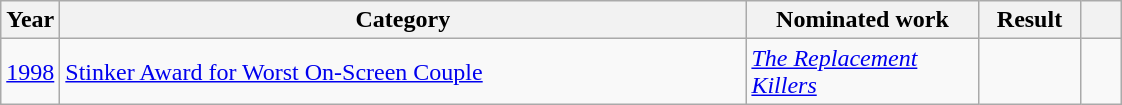<table class="wikitable">
<tr>
<th>Year</th>
<th width="450">Category</th>
<th width="148">Nominated work</th>
<th width="60">Result</th>
<th width="20" class="unsortable"></th>
</tr>
<tr>
<td><a href='#'>1998</a></td>
<td><a href='#'>Stinker Award for Worst On-Screen Couple</a></td>
<td><em><a href='#'>The Replacement Killers</a></em></td>
<td></td>
<td></td>
</tr>
</table>
